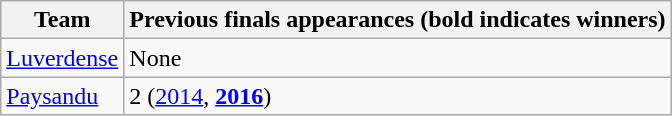<table class="wikitable">
<tr>
<th>Team</th>
<th>Previous finals appearances (bold indicates winners)</th>
</tr>
<tr>
<td> <a href='#'>Luverdense</a></td>
<td>None</td>
</tr>
<tr>
<td> <a href='#'>Paysandu</a></td>
<td>2 (<a href='#'>2014</a>, <a href='#'><strong>2016</strong></a>)</td>
</tr>
</table>
